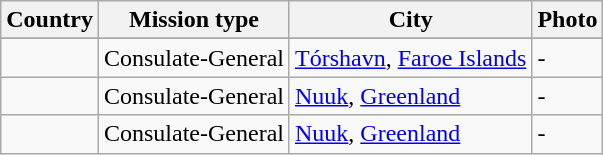<table class="wikitable sortable">
<tr valign="middle">
<th>Country</th>
<th>Mission type</th>
<th>City</th>
<th>Photo</th>
</tr>
<tr style="font-weight:bold; background-color: #DDDDDD">
</tr>
<tr>
<td></td>
<td>Consulate-General</td>
<td><a href='#'>Tórshavn</a>, <a href='#'>Faroe Islands</a></td>
<td>-</td>
</tr>
<tr>
<td></td>
<td>Consulate-General</td>
<td><a href='#'>Nuuk</a>, <a href='#'>Greenland</a></td>
<td>-</td>
</tr>
<tr>
<td></td>
<td>Consulate-General</td>
<td><a href='#'>Nuuk</a>, <a href='#'>Greenland</a></td>
<td>-</td>
</tr>
</table>
